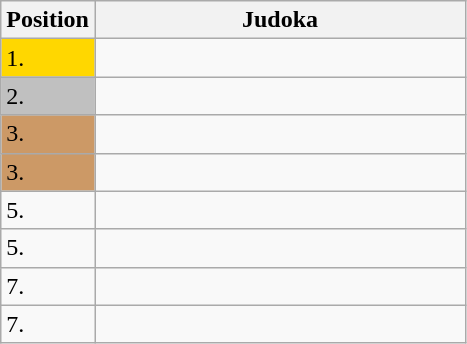<table class=wikitable>
<tr>
<th>Position</th>
<th width=240>Judoka</th>
</tr>
<tr>
<td bgcolor=gold>1.</td>
<td></td>
</tr>
<tr>
<td bgcolor=silver>2.</td>
<td></td>
</tr>
<tr>
<td bgcolor=CC9966>3.</td>
<td></td>
</tr>
<tr>
<td bgcolor=CC9966>3.</td>
<td></td>
</tr>
<tr>
<td>5.</td>
<td></td>
</tr>
<tr>
<td>5.</td>
<td></td>
</tr>
<tr>
<td>7.</td>
<td></td>
</tr>
<tr>
<td>7.</td>
<td></td>
</tr>
</table>
